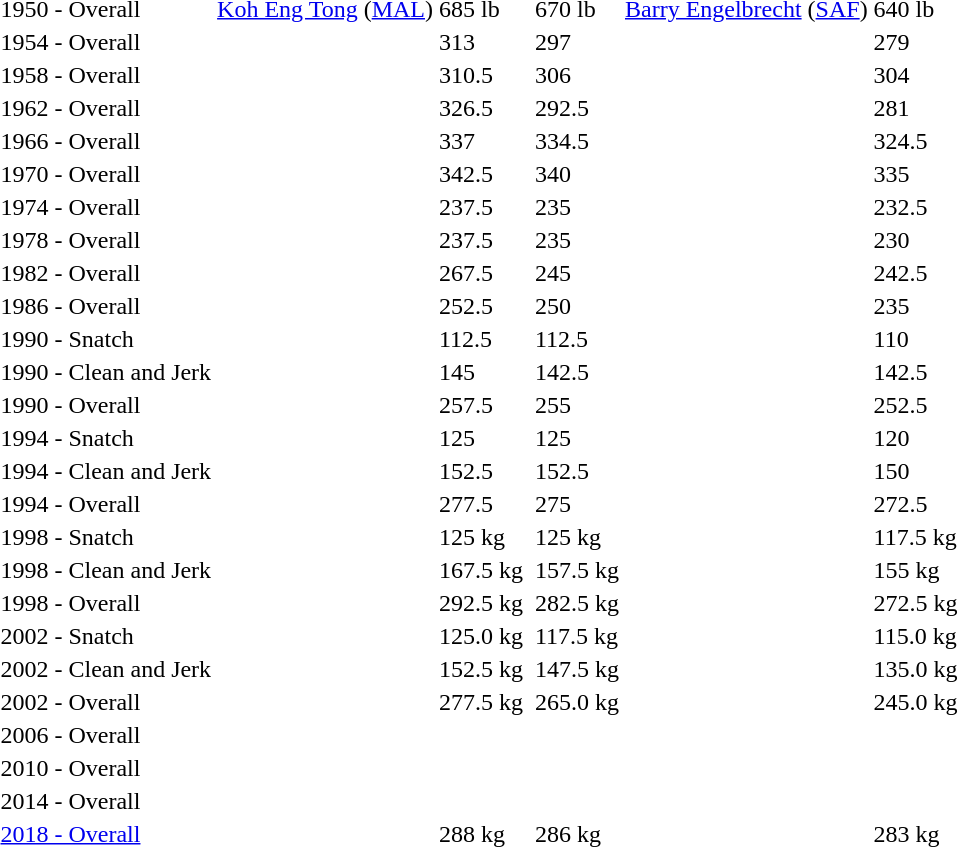<table>
<tr>
<td>1950 - Overall</td>
<td> <a href='#'>Koh Eng Tong</a> <span>(<a href='#'>MAL</a>)</span></td>
<td>685 lb</td>
<td></td>
<td>670 lb</td>
<td> <a href='#'>Barry Engelbrecht</a> <span>(<a href='#'>SAF</a>)</span></td>
<td>640 lb</td>
</tr>
<tr>
<td>1954 - Overall</td>
<td></td>
<td>313</td>
<td></td>
<td>297</td>
<td></td>
<td>279</td>
</tr>
<tr>
<td>1958 - Overall</td>
<td></td>
<td>310.5</td>
<td></td>
<td>306</td>
<td></td>
<td>304</td>
</tr>
<tr>
<td>1962 - Overall</td>
<td></td>
<td>326.5</td>
<td></td>
<td>292.5</td>
<td></td>
<td>281</td>
</tr>
<tr>
<td>1966 - Overall</td>
<td></td>
<td>337</td>
<td></td>
<td>334.5</td>
<td></td>
<td>324.5</td>
</tr>
<tr>
<td>1970 - Overall</td>
<td></td>
<td>342.5</td>
<td></td>
<td>340</td>
<td></td>
<td>335</td>
</tr>
<tr>
<td>1974 - Overall</td>
<td></td>
<td>237.5</td>
<td></td>
<td>235</td>
<td></td>
<td>232.5</td>
</tr>
<tr>
<td>1978 - Overall</td>
<td></td>
<td>237.5</td>
<td></td>
<td>235</td>
<td></td>
<td>230</td>
</tr>
<tr>
<td>1982 - Overall</td>
<td></td>
<td>267.5</td>
<td></td>
<td>245</td>
<td></td>
<td>242.5</td>
</tr>
<tr>
<td>1986 - Overall</td>
<td></td>
<td>252.5</td>
<td></td>
<td>250</td>
<td></td>
<td>235</td>
</tr>
<tr>
<td>1990 - Snatch</td>
<td></td>
<td>112.5</td>
<td></td>
<td>112.5</td>
<td></td>
<td>110</td>
</tr>
<tr>
<td>1990 - Clean and Jerk</td>
<td></td>
<td>145</td>
<td></td>
<td>142.5</td>
<td></td>
<td>142.5</td>
</tr>
<tr>
<td>1990 - Overall</td>
<td></td>
<td>257.5</td>
<td></td>
<td>255</td>
<td></td>
<td>252.5</td>
</tr>
<tr>
<td>1994 - Snatch</td>
<td></td>
<td>125</td>
<td></td>
<td>125</td>
<td></td>
<td>120</td>
</tr>
<tr>
<td>1994 - Clean and Jerk</td>
<td></td>
<td>152.5</td>
<td></td>
<td>152.5</td>
<td></td>
<td>150</td>
</tr>
<tr>
<td>1994 - Overall</td>
<td></td>
<td>277.5</td>
<td></td>
<td>275</td>
<td></td>
<td>272.5</td>
</tr>
<tr>
<td>1998 - Snatch</td>
<td></td>
<td>125 kg</td>
<td></td>
<td>125 kg</td>
<td></td>
<td>117.5 kg</td>
</tr>
<tr>
<td>1998 - Clean and Jerk</td>
<td></td>
<td>167.5 kg</td>
<td></td>
<td>157.5 kg</td>
<td></td>
<td>155 kg</td>
</tr>
<tr>
<td>1998 - Overall</td>
<td></td>
<td>292.5 kg</td>
<td></td>
<td>282.5 kg</td>
<td></td>
<td>272.5 kg</td>
</tr>
<tr>
<td>2002 - Snatch</td>
<td></td>
<td>125.0 kg</td>
<td></td>
<td>117.5 kg</td>
<td></td>
<td>115.0 kg</td>
</tr>
<tr>
<td>2002 - Clean and Jerk</td>
<td></td>
<td>152.5 kg</td>
<td></td>
<td>147.5 kg</td>
<td></td>
<td>135.0 kg</td>
</tr>
<tr>
<td>2002 - Overall</td>
<td></td>
<td>277.5 kg</td>
<td></td>
<td>265.0 kg</td>
<td></td>
<td>245.0 kg</td>
</tr>
<tr>
<td>2006 - Overall</td>
<td></td>
<td></td>
<td></td>
<td></td>
<td></td>
<td></td>
</tr>
<tr>
<td>2010 - Overall</td>
<td></td>
<td></td>
<td></td>
<td></td>
<td></td>
<td></td>
</tr>
<tr>
<td>2014 - Overall</td>
<td></td>
<td></td>
<td></td>
<td></td>
<td></td>
<td></td>
</tr>
<tr>
<td><a href='#'>2018 - Overall</a></td>
<td></td>
<td>288 kg</td>
<td></td>
<td>286 kg</td>
<td></td>
<td>283 kg</td>
</tr>
</table>
